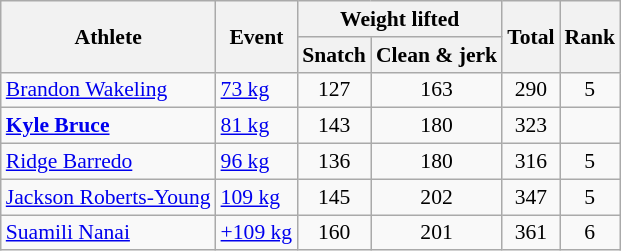<table class=wikitable style="text-align:center; font-size:90%">
<tr>
<th rowspan="2">Athlete</th>
<th rowspan="2">Event</th>
<th colspan="2">Weight lifted</th>
<th rowspan="2">Total</th>
<th rowspan="2">Rank</th>
</tr>
<tr>
<th>Snatch</th>
<th>Clean & jerk</th>
</tr>
<tr>
<td align=left><a href='#'>Brandon Wakeling</a></td>
<td align=left><a href='#'>73 kg</a></td>
<td>127</td>
<td>163</td>
<td>290</td>
<td>5</td>
</tr>
<tr>
<td align=left><strong><a href='#'>Kyle Bruce</a></strong></td>
<td align=left><a href='#'>81 kg</a></td>
<td>143</td>
<td>180</td>
<td>323</td>
<td></td>
</tr>
<tr>
<td align=left><a href='#'>Ridge Barredo</a></td>
<td align=left><a href='#'>96 kg</a></td>
<td>136</td>
<td>180</td>
<td>316</td>
<td>5</td>
</tr>
<tr>
<td align=left><a href='#'>Jackson Roberts-Young</a></td>
<td align=left><a href='#'>109 kg</a></td>
<td>145</td>
<td>202</td>
<td>347</td>
<td>5</td>
</tr>
<tr>
<td align=left><a href='#'>Suamili Nanai</a></td>
<td align=left><a href='#'>+109 kg</a></td>
<td>160</td>
<td>201</td>
<td>361</td>
<td>6</td>
</tr>
</table>
